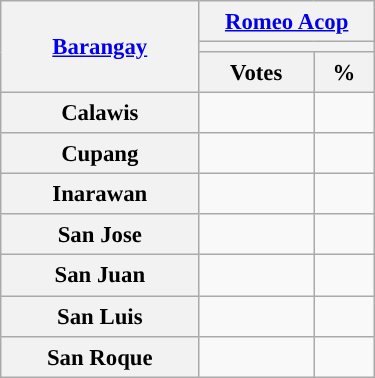<table class="wikitable collapsible collapsed" style="text-align:right; font-size:95%; line-height:20px;">
<tr>
<th width="125" rowspan="3"><a href='#'>Barangay</a></th>
<th width="110" colspan="2"><a href='#'>Romeo Acop</a></th>
</tr>
<tr>
<th colspan="2" style="background:"></th>
</tr>
<tr>
<th>Votes</th>
<th>%</th>
</tr>
<tr>
<th scope="row">Calawis</th>
<td></td>
<td></td>
</tr>
<tr>
<th scope="row">Cupang</th>
<td></td>
<td></td>
</tr>
<tr>
<th scope="row">Inarawan</th>
<td></td>
<td></td>
</tr>
<tr>
<th scope="row">San Jose</th>
<td></td>
<td></td>
</tr>
<tr>
<th scope="row">San Juan</th>
<td></td>
<td></td>
</tr>
<tr>
<th scope="row">San Luis</th>
<td></td>
<td></td>
</tr>
<tr>
<th scope="row">San Roque</th>
<td></td>
<td></td>
</tr>
</table>
